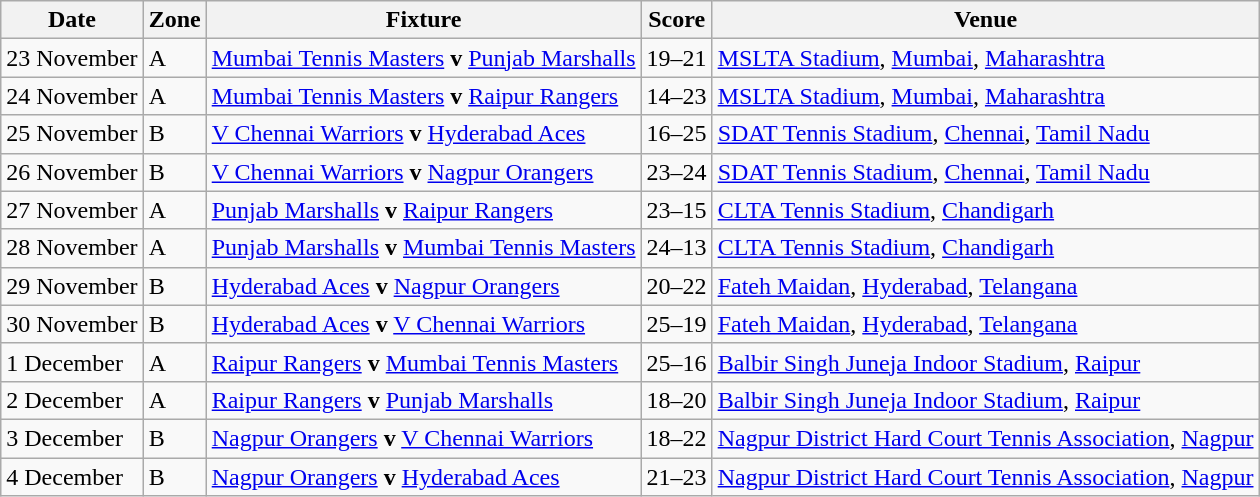<table class="wikitable sortable">
<tr>
<th>Date</th>
<th>Zone</th>
<th>Fixture</th>
<th>Score</th>
<th>Venue</th>
</tr>
<tr>
<td>23 November</td>
<td>A</td>
<td><a href='#'>Mumbai Tennis Masters</a> <strong>v</strong> <a href='#'>Punjab Marshalls</a></td>
<td>19–21</td>
<td><a href='#'>MSLTA Stadium</a>, <a href='#'>Mumbai</a>, <a href='#'>Maharashtra</a></td>
</tr>
<tr>
<td>24 November</td>
<td>A</td>
<td><a href='#'>Mumbai Tennis Masters</a> <strong>v</strong> <a href='#'>Raipur Rangers</a></td>
<td>14–23</td>
<td><a href='#'>MSLTA Stadium</a>, <a href='#'>Mumbai</a>, <a href='#'>Maharashtra</a></td>
</tr>
<tr>
<td>25 November</td>
<td>B</td>
<td><a href='#'>V Chennai Warriors</a> <strong>v</strong> <a href='#'>Hyderabad Aces</a></td>
<td>16–25</td>
<td><a href='#'>SDAT Tennis Stadium</a>, <a href='#'>Chennai</a>, <a href='#'>Tamil Nadu</a></td>
</tr>
<tr>
<td>26 November</td>
<td>B</td>
<td><a href='#'>V Chennai Warriors</a> <strong>v</strong> <a href='#'>Nagpur Orangers</a></td>
<td>23–24</td>
<td><a href='#'>SDAT Tennis Stadium</a>, <a href='#'>Chennai</a>, <a href='#'>Tamil Nadu</a></td>
</tr>
<tr>
<td>27 November</td>
<td>A</td>
<td><a href='#'>Punjab Marshalls</a> <strong>v</strong> <a href='#'>Raipur Rangers</a></td>
<td>23–15</td>
<td><a href='#'>CLTA Tennis Stadium</a>, <a href='#'>Chandigarh</a></td>
</tr>
<tr>
<td>28 November</td>
<td>A</td>
<td><a href='#'>Punjab Marshalls</a> <strong>v</strong> <a href='#'>Mumbai Tennis Masters</a></td>
<td>24–13</td>
<td><a href='#'>CLTA Tennis Stadium</a>, <a href='#'>Chandigarh</a></td>
</tr>
<tr>
<td>29 November</td>
<td>B</td>
<td><a href='#'>Hyderabad Aces</a> <strong>v</strong> <a href='#'>Nagpur Orangers</a></td>
<td>20–22</td>
<td><a href='#'>Fateh Maidan</a>, <a href='#'>Hyderabad</a>, <a href='#'>Telangana</a></td>
</tr>
<tr>
<td>30 November</td>
<td>B</td>
<td><a href='#'>Hyderabad Aces</a> <strong>v</strong> <a href='#'>V Chennai Warriors</a></td>
<td>25–19</td>
<td><a href='#'>Fateh Maidan</a>, <a href='#'>Hyderabad</a>, <a href='#'>Telangana</a></td>
</tr>
<tr>
<td>1 December</td>
<td>A</td>
<td><a href='#'>Raipur Rangers</a> <strong>v</strong> <a href='#'>Mumbai Tennis Masters</a></td>
<td>25–16</td>
<td><a href='#'>Balbir Singh Juneja Indoor Stadium</a>, <a href='#'>Raipur</a></td>
</tr>
<tr>
<td>2 December</td>
<td>A</td>
<td><a href='#'>Raipur Rangers</a> <strong>v</strong> <a href='#'>Punjab Marshalls</a></td>
<td>18–20</td>
<td><a href='#'>Balbir Singh Juneja Indoor Stadium</a>, <a href='#'>Raipur</a></td>
</tr>
<tr>
<td>3 December</td>
<td>B</td>
<td><a href='#'>Nagpur Orangers</a> <strong>v</strong> <a href='#'>V Chennai Warriors</a></td>
<td>18–22</td>
<td><a href='#'>Nagpur District Hard Court Tennis Association</a>, <a href='#'>Nagpur</a></td>
</tr>
<tr>
<td>4 December</td>
<td>B</td>
<td><a href='#'>Nagpur Orangers</a> <strong>v</strong> <a href='#'>Hyderabad Aces</a></td>
<td>21–23</td>
<td><a href='#'>Nagpur District Hard Court Tennis Association</a>, <a href='#'>Nagpur</a></td>
</tr>
</table>
